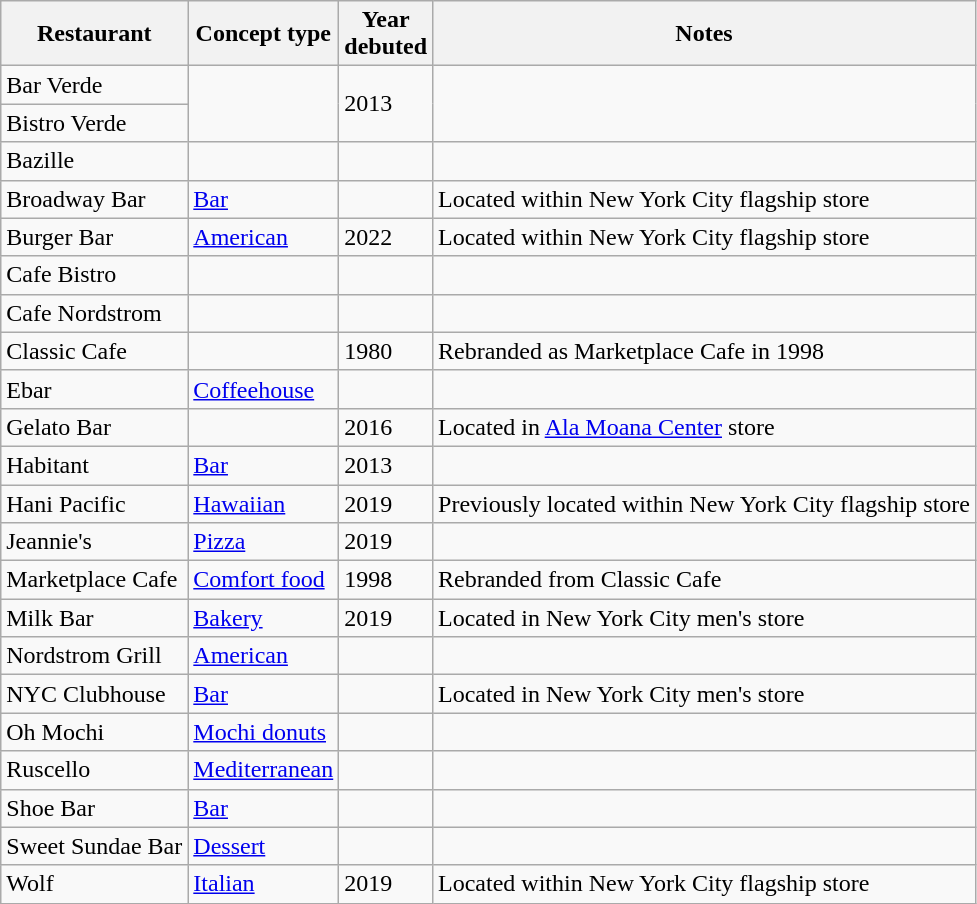<table class="wikitable sortable">
<tr>
<th>Restaurant</th>
<th>Concept type</th>
<th>Year<br>debuted</th>
<th class="unsortable">Notes</th>
</tr>
<tr>
<td>Bar Verde</td>
<td rowspan="2"></td>
<td rowspan="2">2013</td>
<td rowspan="2"></td>
</tr>
<tr>
<td>Bistro Verde</td>
</tr>
<tr>
<td>Bazille</td>
<td></td>
<td></td>
<td></td>
</tr>
<tr>
<td>Broadway Bar</td>
<td><a href='#'>Bar</a></td>
<td></td>
<td>Located within New York City flagship store</td>
</tr>
<tr>
<td>Burger Bar</td>
<td><a href='#'>American</a></td>
<td>2022</td>
<td>Located within New York City flagship store</td>
</tr>
<tr>
<td>Cafe Bistro</td>
<td></td>
<td></td>
<td></td>
</tr>
<tr>
<td>Cafe Nordstrom</td>
<td></td>
<td></td>
<td></td>
</tr>
<tr>
<td>Classic Cafe</td>
<td></td>
<td>1980</td>
<td>Rebranded as Marketplace Cafe in 1998</td>
</tr>
<tr>
<td>Ebar</td>
<td><a href='#'>Coffeehouse</a></td>
<td></td>
<td></td>
</tr>
<tr>
<td>Gelato Bar</td>
<td></td>
<td>2016</td>
<td>Located in <a href='#'>Ala Moana Center</a> store</td>
</tr>
<tr>
<td>Habitant</td>
<td><a href='#'>Bar</a></td>
<td>2013</td>
<td></td>
</tr>
<tr>
<td>Hani Pacific</td>
<td><a href='#'>Hawaiian</a></td>
<td>2019</td>
<td>Previously located within New York City flagship store</td>
</tr>
<tr>
<td>Jeannie's</td>
<td><a href='#'>Pizza</a></td>
<td>2019</td>
<td></td>
</tr>
<tr>
<td>Marketplace Cafe</td>
<td><a href='#'>Comfort food</a></td>
<td>1998</td>
<td>Rebranded from Classic Cafe</td>
</tr>
<tr>
<td>Milk Bar</td>
<td><a href='#'>Bakery</a></td>
<td>2019</td>
<td>Located in New York City men's store</td>
</tr>
<tr>
<td>Nordstrom Grill</td>
<td><a href='#'>American</a></td>
<td></td>
<td></td>
</tr>
<tr>
<td>NYC Clubhouse</td>
<td><a href='#'>Bar</a></td>
<td></td>
<td>Located in New York City men's store</td>
</tr>
<tr>
<td>Oh Mochi</td>
<td><a href='#'>Mochi donuts</a></td>
<td></td>
<td></td>
</tr>
<tr>
<td>Ruscello</td>
<td><a href='#'>Mediterranean</a></td>
<td></td>
<td></td>
</tr>
<tr>
<td>Shoe Bar</td>
<td><a href='#'>Bar</a></td>
<td></td>
<td></td>
</tr>
<tr>
<td>Sweet Sundae Bar</td>
<td><a href='#'>Dessert</a></td>
<td></td>
<td></td>
</tr>
<tr>
<td>Wolf</td>
<td><a href='#'>Italian</a></td>
<td>2019</td>
<td>Located within New York City flagship store</td>
</tr>
</table>
